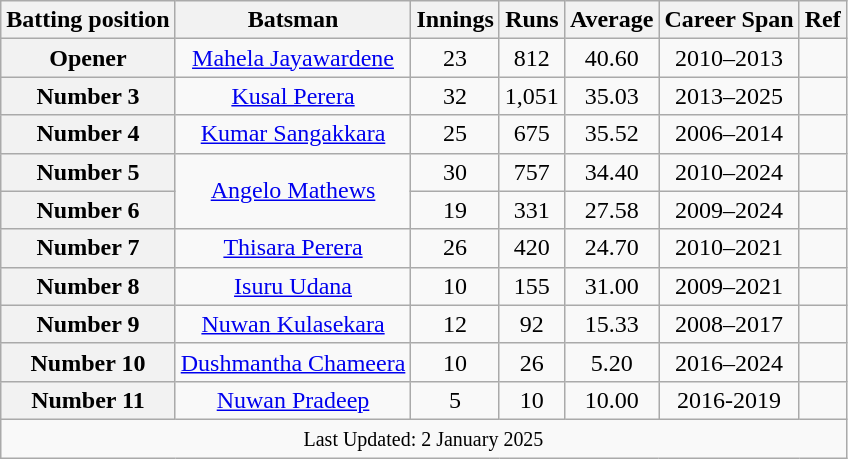<table class="wikitable sortable" style="text-align:center;">
<tr>
<th scope="col">Batting position</th>
<th scope="col">Batsman</th>
<th scope="col">Innings</th>
<th scope="col">Runs</th>
<th scope="col">Average</th>
<th scope="col">Career Span</th>
<th scope="col">Ref</th>
</tr>
<tr>
<th scope="row">Opener</th>
<td><a href='#'>Mahela Jayawardene</a></td>
<td>23</td>
<td>812</td>
<td>40.60</td>
<td>2010–2013</td>
<td></td>
</tr>
<tr>
<th scope="row">Number 3</th>
<td><a href='#'>Kusal Perera</a></td>
<td>32</td>
<td>1,051</td>
<td>35.03</td>
<td>2013–2025</td>
<td></td>
</tr>
<tr>
<th scope="row">Number 4</th>
<td><a href='#'>Kumar Sangakkara</a></td>
<td>25</td>
<td>675</td>
<td>35.52</td>
<td>2006–2014</td>
<td></td>
</tr>
<tr>
<th scope="row">Number 5</th>
<td rowspan=2><a href='#'>Angelo Mathews</a></td>
<td>30</td>
<td>757</td>
<td>34.40</td>
<td>2010–2024</td>
<td></td>
</tr>
<tr>
<th scope="row">Number 6</th>
<td>19</td>
<td>331</td>
<td>27.58</td>
<td>2009–2024</td>
<td></td>
</tr>
<tr>
<th scope="row">Number 7</th>
<td><a href='#'>Thisara Perera</a></td>
<td>26</td>
<td>420</td>
<td>24.70</td>
<td>2010–2021</td>
<td></td>
</tr>
<tr>
<th scope="row">Number 8</th>
<td><a href='#'>Isuru Udana</a></td>
<td>10</td>
<td>155</td>
<td>31.00</td>
<td>2009–2021</td>
<td></td>
</tr>
<tr>
<th scope="row">Number 9</th>
<td><a href='#'>Nuwan Kulasekara</a></td>
<td>12</td>
<td>92</td>
<td>15.33</td>
<td>2008–2017</td>
<td></td>
</tr>
<tr>
<th scope="row">Number 10</th>
<td><a href='#'>Dushmantha Chameera</a></td>
<td>10</td>
<td>26</td>
<td>5.20</td>
<td>2016–2024</td>
<td></td>
</tr>
<tr>
<th scope="row">Number 11</th>
<td><a href='#'>Nuwan Pradeep</a></td>
<td>5</td>
<td>10</td>
<td>10.00</td>
<td>2016-2019</td>
<td></td>
</tr>
<tr>
<td colspan=7><small>Last Updated: 2 January 2025</small></td>
</tr>
</table>
